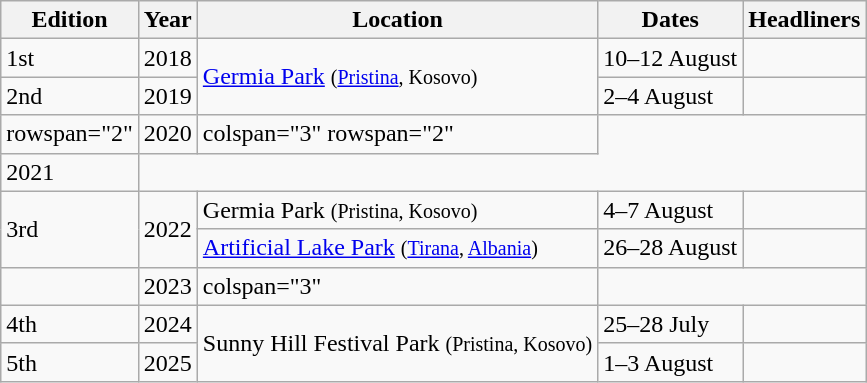<table class="wikitable">
<tr>
<th>Edition</th>
<th>Year</th>
<th>Location</th>
<th>Dates</th>
<th>Headliners</th>
</tr>
<tr>
<td>1st</td>
<td>2018</td>
<td rowspan="2"><a href='#'>Germia Park</a> <small>(<a href='#'>Pristina</a>, Kosovo)</small></td>
<td>10–12 August</td>
<td></td>
</tr>
<tr>
<td>2nd</td>
<td>2019</td>
<td>2–4 August</td>
<td></td>
</tr>
<tr>
<td>rowspan="2" </td>
<td>2020</td>
<td>colspan="3" rowspan="2" </td>
</tr>
<tr>
<td>2021</td>
</tr>
<tr>
<td rowspan="2">3rd</td>
<td rowspan="2">2022</td>
<td>Germia Park <small>(Pristina, Kosovo)</small></td>
<td>4–7 August</td>
<td></td>
</tr>
<tr>
<td><a href='#'>Artificial Lake Park</a> <small>(<a href='#'>Tirana</a>, <a href='#'>Albania</a>)</small></td>
<td>26–28 August</td>
<td></td>
</tr>
<tr>
<td></td>
<td>2023</td>
<td>colspan="3" </td>
</tr>
<tr>
<td>4th</td>
<td>2024</td>
<td rowspan="2">Sunny Hill Festival Park <small>(Pristina, Kosovo)</small></td>
<td>25–28 July</td>
<td></td>
</tr>
<tr>
<td>5th</td>
<td>2025</td>
<td>1–3 August</td>
<td></td>
</tr>
</table>
